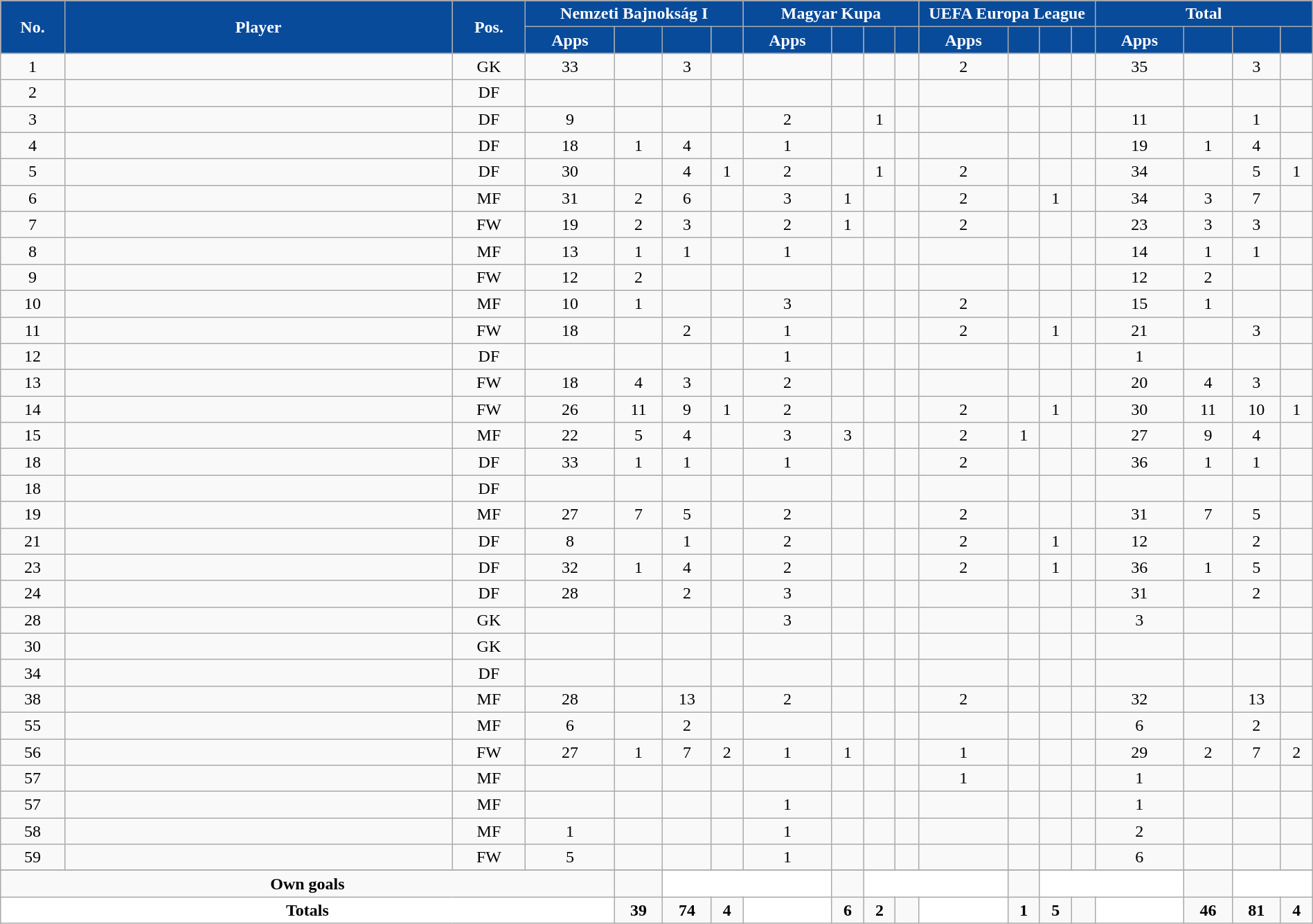<table class="wikitable sortable alternance" style="text-align:center;width:100%">
<tr>
<th rowspan="2" style="background-color:#094B9B; color:#FFFFFF; width:5px">No.</th>
<th rowspan="2" style="background-color:#094B9B; color:#FFFFFF; width:180px">Player</th>
<th rowspan="2" style="background-color:#094B9B; color:#FFFFFF; width:5px">Pos.</th>
<th colspan="4" style="background:#094B9B; color:#FFFFFF">Nemzeti Bajnokság I</th>
<th colspan="4" style="background:#094B9B; color:#FFFFFF">Magyar Kupa</th>
<th colspan="4" style="background:#094B9B; color:#FFFFFF">UEFA Europa League</th>
<th colspan="4" style="background:#094B9B; color:#FFFFFF">Total</th>
</tr>
<tr style="text-align:center">
<th width="4" style="background-color:#094B9B; color:#FFFFFF">Apps</th>
<th width="4" style="background-color:#094B9B"></th>
<th width="4" style="background-color:#094B9B"></th>
<th width="4" style="background-color:#094B9B"></th>
<th width="4" style="background-color:#094B9B; color:#FFFFFF">Apps</th>
<th width="4" style="background-color:#094B9B"></th>
<th width="4" style="background-color:#094B9B"></th>
<th width="4" style="background-color:#094B9B"></th>
<th width="4" style="background-color:#094B9B; color:#FFFFFF">Apps</th>
<th width="4" style="background-color:#094B9B"></th>
<th width="4" style="background-color:#094B9B"></th>
<th width="4" style="background-color:#094B9B"></th>
<th width="4" style="background-color:#094B9B; color:#FFFFFF">Apps</th>
<th width="4" style="background-color:#094B9B"></th>
<th width="4" style="background-color:#094B9B"></th>
<th width="4" style="background-color:#094B9B"></th>
</tr>
<tr>
<td>1</td>
<td> </td>
<td>GK</td>
<td>33</td>
<td></td>
<td>3</td>
<td></td>
<td></td>
<td></td>
<td></td>
<td></td>
<td>2</td>
<td></td>
<td></td>
<td></td>
<td>35</td>
<td></td>
<td>3</td>
<td></td>
</tr>
<tr>
<td>2</td>
<td> </td>
<td>DF</td>
<td></td>
<td></td>
<td></td>
<td></td>
<td></td>
<td></td>
<td></td>
<td></td>
<td></td>
<td></td>
<td></td>
<td></td>
<td></td>
<td></td>
<td></td>
<td></td>
</tr>
<tr>
<td>3</td>
<td> </td>
<td>DF</td>
<td>9</td>
<td></td>
<td></td>
<td></td>
<td>2</td>
<td></td>
<td>1</td>
<td></td>
<td></td>
<td></td>
<td></td>
<td></td>
<td>11</td>
<td></td>
<td>1</td>
<td></td>
</tr>
<tr>
<td>4</td>
<td> </td>
<td>DF</td>
<td>18</td>
<td>1</td>
<td>4</td>
<td></td>
<td>1</td>
<td></td>
<td></td>
<td></td>
<td></td>
<td></td>
<td></td>
<td></td>
<td>19</td>
<td>1</td>
<td>4</td>
<td></td>
</tr>
<tr>
<td>5</td>
<td> </td>
<td>DF</td>
<td>30</td>
<td></td>
<td>4</td>
<td>1</td>
<td>2</td>
<td></td>
<td>1</td>
<td></td>
<td>2</td>
<td></td>
<td></td>
<td></td>
<td>34</td>
<td></td>
<td>5</td>
<td>1</td>
</tr>
<tr>
<td>6</td>
<td> </td>
<td>MF</td>
<td>31</td>
<td>2</td>
<td>6</td>
<td></td>
<td>3</td>
<td>1</td>
<td></td>
<td></td>
<td>2</td>
<td></td>
<td>1</td>
<td></td>
<td>34</td>
<td>3</td>
<td>7</td>
<td></td>
</tr>
<tr>
<td>7</td>
<td> </td>
<td>FW</td>
<td>19</td>
<td>2</td>
<td>3</td>
<td></td>
<td>2</td>
<td>1</td>
<td></td>
<td></td>
<td>2</td>
<td></td>
<td></td>
<td></td>
<td>23</td>
<td>3</td>
<td>3</td>
<td></td>
</tr>
<tr>
<td>8</td>
<td> </td>
<td>MF</td>
<td>13</td>
<td>1</td>
<td>1</td>
<td></td>
<td>1</td>
<td></td>
<td></td>
<td></td>
<td></td>
<td></td>
<td></td>
<td></td>
<td>14</td>
<td>1</td>
<td>1</td>
<td></td>
</tr>
<tr>
<td>9</td>
<td> </td>
<td>FW</td>
<td>12</td>
<td>2</td>
<td></td>
<td></td>
<td></td>
<td></td>
<td></td>
<td></td>
<td></td>
<td></td>
<td></td>
<td></td>
<td>12</td>
<td>2</td>
<td></td>
<td></td>
</tr>
<tr>
<td>10</td>
<td> </td>
<td>MF</td>
<td>10</td>
<td>1</td>
<td></td>
<td></td>
<td>3</td>
<td></td>
<td></td>
<td></td>
<td>2</td>
<td></td>
<td></td>
<td></td>
<td>15</td>
<td>1</td>
<td></td>
<td></td>
</tr>
<tr>
<td>11</td>
<td> </td>
<td>FW</td>
<td>18</td>
<td></td>
<td>2</td>
<td></td>
<td>1</td>
<td></td>
<td></td>
<td></td>
<td>2</td>
<td></td>
<td>1</td>
<td></td>
<td>21</td>
<td></td>
<td>3</td>
<td></td>
</tr>
<tr>
<td>12</td>
<td> </td>
<td>DF</td>
<td></td>
<td></td>
<td></td>
<td></td>
<td>1</td>
<td></td>
<td></td>
<td></td>
<td></td>
<td></td>
<td></td>
<td></td>
<td>1</td>
<td></td>
<td></td>
<td></td>
</tr>
<tr>
<td>13</td>
<td> </td>
<td>FW</td>
<td>18</td>
<td>4</td>
<td>3</td>
<td></td>
<td>2</td>
<td></td>
<td></td>
<td></td>
<td></td>
<td></td>
<td></td>
<td></td>
<td>20</td>
<td>4</td>
<td>3</td>
<td></td>
</tr>
<tr>
<td>14</td>
<td> </td>
<td>FW</td>
<td>26</td>
<td>11</td>
<td>9</td>
<td>1</td>
<td>2</td>
<td></td>
<td></td>
<td></td>
<td>2</td>
<td></td>
<td>1</td>
<td></td>
<td>30</td>
<td>11</td>
<td>10</td>
<td>1</td>
</tr>
<tr>
<td>15</td>
<td> </td>
<td>MF</td>
<td>22</td>
<td>5</td>
<td>4</td>
<td></td>
<td>3</td>
<td>3</td>
<td></td>
<td></td>
<td>2</td>
<td>1</td>
<td></td>
<td></td>
<td>27</td>
<td>9</td>
<td>4</td>
<td></td>
</tr>
<tr>
<td>18</td>
<td> </td>
<td>DF</td>
<td>33</td>
<td>1</td>
<td>1</td>
<td></td>
<td>1</td>
<td></td>
<td></td>
<td></td>
<td>2</td>
<td></td>
<td></td>
<td></td>
<td>36</td>
<td>1</td>
<td>1</td>
<td></td>
</tr>
<tr>
<td>18</td>
<td> </td>
<td>DF</td>
<td></td>
<td></td>
<td></td>
<td></td>
<td></td>
<td></td>
<td></td>
<td></td>
<td></td>
<td></td>
<td></td>
<td></td>
<td></td>
<td></td>
<td></td>
<td></td>
</tr>
<tr>
<td>19</td>
<td> </td>
<td>MF</td>
<td>27</td>
<td>7</td>
<td>5</td>
<td></td>
<td>2</td>
<td></td>
<td></td>
<td></td>
<td>2</td>
<td></td>
<td></td>
<td></td>
<td>31</td>
<td>7</td>
<td>5</td>
<td></td>
</tr>
<tr>
<td>21</td>
<td> </td>
<td>DF</td>
<td>8</td>
<td></td>
<td>1</td>
<td></td>
<td>2</td>
<td></td>
<td></td>
<td></td>
<td>2</td>
<td></td>
<td>1</td>
<td></td>
<td>12</td>
<td></td>
<td>2</td>
<td></td>
</tr>
<tr>
<td>23</td>
<td> </td>
<td>DF</td>
<td>32</td>
<td>1</td>
<td>4</td>
<td></td>
<td>2</td>
<td></td>
<td></td>
<td></td>
<td>2</td>
<td></td>
<td>1</td>
<td></td>
<td>36</td>
<td>1</td>
<td>5</td>
<td></td>
</tr>
<tr>
<td>24</td>
<td> </td>
<td>DF</td>
<td>28</td>
<td></td>
<td>2</td>
<td></td>
<td>3</td>
<td></td>
<td></td>
<td></td>
<td></td>
<td></td>
<td></td>
<td></td>
<td>31</td>
<td></td>
<td>2</td>
<td></td>
</tr>
<tr>
<td>28</td>
<td> </td>
<td>GK</td>
<td></td>
<td></td>
<td></td>
<td></td>
<td>3</td>
<td></td>
<td></td>
<td></td>
<td></td>
<td></td>
<td></td>
<td></td>
<td>3</td>
<td></td>
<td></td>
<td></td>
</tr>
<tr>
<td>30</td>
<td> </td>
<td>GK</td>
<td></td>
<td></td>
<td></td>
<td></td>
<td></td>
<td></td>
<td></td>
<td></td>
<td></td>
<td></td>
<td></td>
<td></td>
<td></td>
<td></td>
<td></td>
<td></td>
</tr>
<tr>
<td>34</td>
<td> </td>
<td>DF</td>
<td></td>
<td></td>
<td></td>
<td></td>
<td></td>
<td></td>
<td></td>
<td></td>
<td></td>
<td></td>
<td></td>
<td></td>
<td></td>
<td></td>
<td></td>
<td></td>
</tr>
<tr>
<td>38</td>
<td> </td>
<td>MF</td>
<td>28</td>
<td></td>
<td>13</td>
<td></td>
<td>2</td>
<td></td>
<td></td>
<td></td>
<td>2</td>
<td></td>
<td></td>
<td></td>
<td>32</td>
<td></td>
<td>13</td>
<td></td>
</tr>
<tr>
<td>55</td>
<td> </td>
<td>MF</td>
<td>6</td>
<td></td>
<td>2</td>
<td></td>
<td></td>
<td></td>
<td></td>
<td></td>
<td></td>
<td></td>
<td></td>
<td></td>
<td>6</td>
<td></td>
<td>2</td>
<td></td>
</tr>
<tr>
<td>56</td>
<td> </td>
<td>FW</td>
<td>27</td>
<td>1</td>
<td>7</td>
<td>2</td>
<td>1</td>
<td>1</td>
<td></td>
<td></td>
<td>1</td>
<td></td>
<td></td>
<td></td>
<td>29</td>
<td>2</td>
<td>7</td>
<td>2</td>
</tr>
<tr>
<td>57</td>
<td> </td>
<td>MF</td>
<td></td>
<td></td>
<td></td>
<td></td>
<td></td>
<td></td>
<td></td>
<td></td>
<td>1</td>
<td></td>
<td></td>
<td></td>
<td>1</td>
<td></td>
<td></td>
<td></td>
</tr>
<tr>
<td>57</td>
<td> </td>
<td>MF</td>
<td></td>
<td></td>
<td></td>
<td></td>
<td>1</td>
<td></td>
<td></td>
<td></td>
<td></td>
<td></td>
<td></td>
<td></td>
<td>1</td>
<td></td>
<td></td>
<td></td>
</tr>
<tr>
<td>58</td>
<td> </td>
<td>MF</td>
<td>1</td>
<td></td>
<td></td>
<td></td>
<td>1</td>
<td></td>
<td></td>
<td></td>
<td></td>
<td></td>
<td></td>
<td></td>
<td>2</td>
<td></td>
<td></td>
<td></td>
</tr>
<tr>
<td>59</td>
<td> </td>
<td>FW</td>
<td>5</td>
<td></td>
<td></td>
<td></td>
<td>1</td>
<td></td>
<td></td>
<td></td>
<td></td>
<td></td>
<td></td>
<td></td>
<td>6</td>
<td></td>
<td></td>
<td></td>
</tr>
<tr>
</tr>
<tr class="sortbottom">
<td colspan="4"><strong>Own goals</strong></td>
<td></td>
<td colspan="3" style="background:white;text-align:center"></td>
<td></td>
<td colspan="3" style="background:white;text-align:center"></td>
<td></td>
<td colspan="3" style="background:white;text-align:center"></td>
<td></td>
<td colspan="2" style="background:white;text-align:center"></td>
</tr>
<tr class="sortbottom">
<td colspan="4" style="background:white;text-align:center"><strong>Totals</strong></td>
<td><strong>39</strong></td>
<td><strong>74</strong></td>
<td><strong>4</strong></td>
<td rowspan="3" style="background:white;text-align:center"></td>
<td><strong>6</strong></td>
<td><strong>2</strong></td>
<td></td>
<td rowspan="3" style="background:white;text-align:center"></td>
<td><strong>1</strong></td>
<td><strong>5</strong></td>
<td></td>
<td rowspan="3" style="background:white;text-align:center"></td>
<td><strong>46</strong></td>
<td><strong>81</strong></td>
<td><strong>4</strong></td>
</tr>
</table>
